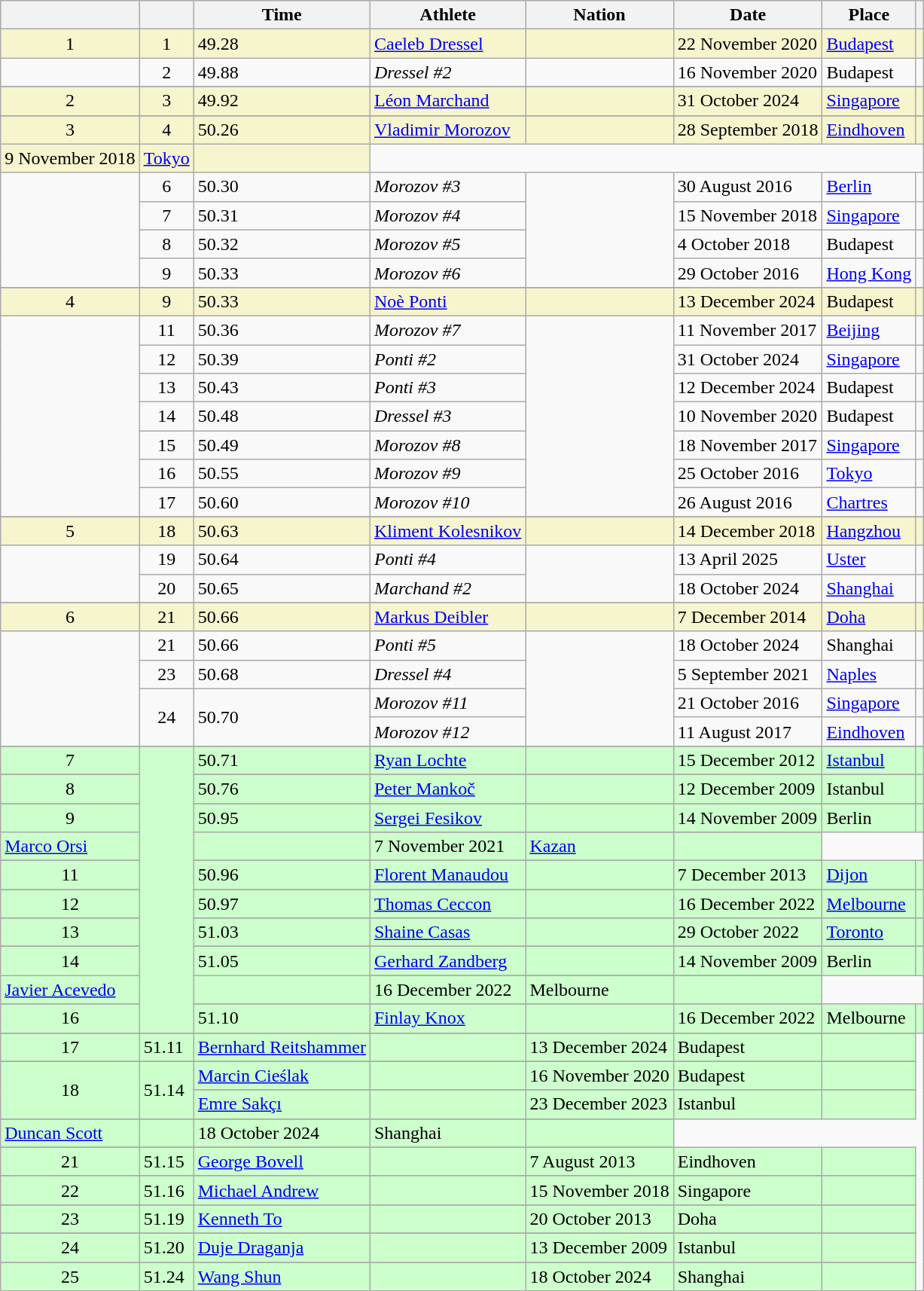<table class="wikitable sortable">
<tr>
<th></th>
<th></th>
<th>Time</th>
<th>Athlete</th>
<th>Nation</th>
<th>Date</th>
<th>Place</th>
<th class="unsortable"></th>
</tr>
<tr bgcolor=f6F5CE>
<td align=center>1</td>
<td align=center>1</td>
<td>49.28</td>
<td><a href='#'>Caeleb Dressel</a></td>
<td></td>
<td>22 November 2020</td>
<td><a href='#'>Budapest</a></td>
<td></td>
</tr>
<tr>
<td></td>
<td align=center>2</td>
<td>49.88</td>
<td><em>Dressel #2</em></td>
<td></td>
<td>16 November 2020</td>
<td>Budapest</td>
<td></td>
</tr>
<tr>
</tr>
<tr bgcolor=f6F5CE>
<td align=center>2</td>
<td align=center>3</td>
<td>49.92</td>
<td><a href='#'>Léon Marchand</a></td>
<td></td>
<td>31 October 2024</td>
<td><a href='#'>Singapore</a></td>
<td></td>
</tr>
<tr>
</tr>
<tr bgcolor=f6F5CE>
<td rowspan="2" align=center>3</td>
<td rowspan="2" align=center>4</td>
<td rowspan="2">50.26</td>
<td rowspan="2"><a href='#'>Vladimir Morozov</a></td>
<td rowspan="2"></td>
<td>28 September 2018</td>
<td><a href='#'>Eindhoven</a></td>
<td></td>
</tr>
<tr>
</tr>
<tr bgcolor=f6F5CE>
<td>9 November 2018</td>
<td><a href='#'>Tokyo</a></td>
<td></td>
</tr>
<tr>
<td rowspan="4"></td>
<td align=center>6</td>
<td>50.30</td>
<td><em>Morozov #3</em></td>
<td rowspan="4"></td>
<td>30 August 2016</td>
<td><a href='#'>Berlin</a></td>
<td></td>
</tr>
<tr>
<td align=center>7</td>
<td>50.31</td>
<td><em>Morozov #4</em></td>
<td>15 November 2018</td>
<td><a href='#'>Singapore</a></td>
<td></td>
</tr>
<tr>
<td align=center>8</td>
<td>50.32</td>
<td><em>Morozov #5</em></td>
<td>4 October 2018</td>
<td>Budapest</td>
<td></td>
</tr>
<tr>
<td align=center>9</td>
<td>50.33</td>
<td><em>Morozov #6</em></td>
<td>29 October 2016</td>
<td><a href='#'>Hong Kong</a></td>
<td></td>
</tr>
<tr>
</tr>
<tr bgcolor=f6F5CE>
<td align=center>4</td>
<td align=center>9</td>
<td>50.33</td>
<td><a href='#'>Noè Ponti</a></td>
<td></td>
<td>13 December 2024</td>
<td>Budapest</td>
<td></td>
</tr>
<tr>
<td rowspan="7"></td>
<td align=center>11</td>
<td>50.36</td>
<td><em>Morozov #7</em></td>
<td rowspan="7"></td>
<td>11 November 2017</td>
<td><a href='#'>Beijing</a></td>
<td></td>
</tr>
<tr>
<td align=center>12</td>
<td>50.39</td>
<td><em>Ponti #2</em></td>
<td>31 October 2024</td>
<td><a href='#'>Singapore</a></td>
<td></td>
</tr>
<tr>
<td align=center>13</td>
<td>50.43</td>
<td><em>Ponti #3</em></td>
<td>12 December 2024</td>
<td>Budapest</td>
<td></td>
</tr>
<tr>
<td align=center>14</td>
<td>50.48</td>
<td><em>Dressel #3</em></td>
<td>10 November 2020</td>
<td>Budapest</td>
<td></td>
</tr>
<tr>
<td align=center>15</td>
<td>50.49</td>
<td><em>Morozov #8</em></td>
<td>18 November 2017</td>
<td><a href='#'>Singapore</a></td>
<td></td>
</tr>
<tr>
<td align=center>16</td>
<td>50.55</td>
<td><em>Morozov #9</em></td>
<td>25 October 2016</td>
<td><a href='#'>Tokyo</a></td>
<td></td>
</tr>
<tr>
<td align=center>17</td>
<td>50.60</td>
<td><em>Morozov #10</em></td>
<td>26 August 2016</td>
<td><a href='#'>Chartres</a></td>
<td></td>
</tr>
<tr>
</tr>
<tr bgcolor=f6F5CE>
<td align=center>5</td>
<td align=center>18</td>
<td>50.63</td>
<td><a href='#'>Kliment Kolesnikov</a></td>
<td></td>
<td>14 December 2018</td>
<td><a href='#'>Hangzhou</a></td>
<td></td>
</tr>
<tr>
<td rowspan="2"></td>
<td align=center>19</td>
<td>50.64</td>
<td><em>Ponti #4</em></td>
<td rowspan="2"></td>
<td>13 April 2025</td>
<td><a href='#'>Uster</a></td>
<td></td>
</tr>
<tr>
<td align=center>20</td>
<td>50.65</td>
<td><em>Marchand #2</em></td>
<td>18 October 2024</td>
<td><a href='#'>Shanghai</a></td>
<td></td>
</tr>
<tr>
</tr>
<tr bgcolor=f6F5CE>
<td align=center>6</td>
<td align=center>21</td>
<td>50.66</td>
<td><a href='#'>Markus Deibler</a></td>
<td></td>
<td>7 December 2014</td>
<td><a href='#'>Doha</a></td>
<td></td>
</tr>
<tr>
<td rowspan="4"></td>
<td align=center>21</td>
<td>50.66</td>
<td><em>Ponti #5</em></td>
<td rowspan="4"></td>
<td>18 October 2024</td>
<td>Shanghai</td>
<td></td>
</tr>
<tr>
<td align=center>23</td>
<td>50.68</td>
<td><em>Dressel #4</em></td>
<td>5 September 2021</td>
<td><a href='#'>Naples</a></td>
<td></td>
</tr>
<tr>
<td rowspan="2" align=center>24</td>
<td rowspan="2">50.70</td>
<td><em>Morozov #11</em></td>
<td>21 October 2016</td>
<td><a href='#'>Singapore</a></td>
<td></td>
</tr>
<tr>
<td><em>Morozov #12</em></td>
<td>11 August 2017</td>
<td><a href='#'>Eindhoven</a></td>
<td></td>
</tr>
<tr>
</tr>
<tr bgcolor=CCFFCC>
<td align=center>7</td>
<td rowspan="19"></td>
<td>50.71</td>
<td><a href='#'>Ryan Lochte</a></td>
<td></td>
<td>15 December 2012</td>
<td><a href='#'>Istanbul</a></td>
<td></td>
</tr>
<tr>
</tr>
<tr bgcolor=CCFFCC>
<td align=center>8</td>
<td>50.76</td>
<td><a href='#'>Peter Mankoč</a></td>
<td></td>
<td>12 December 2009</td>
<td>Istanbul</td>
<td></td>
</tr>
<tr>
</tr>
<tr bgcolor=CCFFCC>
<td rowspan="2" align=center>9</td>
<td rowspan="2">50.95</td>
<td><a href='#'>Sergei Fesikov</a></td>
<td></td>
<td>14 November 2009</td>
<td>Berlin</td>
<td></td>
</tr>
<tr>
</tr>
<tr bgcolor=CCFFCC>
<td><a href='#'>Marco Orsi</a></td>
<td></td>
<td>7 November 2021</td>
<td><a href='#'>Kazan</a></td>
<td></td>
</tr>
<tr>
</tr>
<tr bgcolor=CCFFCC>
<td align=center>11</td>
<td>50.96</td>
<td><a href='#'>Florent Manaudou</a></td>
<td></td>
<td>7 December 2013</td>
<td><a href='#'>Dijon</a></td>
<td></td>
</tr>
<tr>
</tr>
<tr bgcolor=CCFFCC>
<td align=center>12</td>
<td>50.97</td>
<td><a href='#'>Thomas Ceccon</a></td>
<td></td>
<td>16 December 2022</td>
<td><a href='#'>Melbourne</a></td>
<td></td>
</tr>
<tr>
</tr>
<tr bgcolor=CCFFCC>
<td align=center>13</td>
<td>51.03</td>
<td><a href='#'>Shaine Casas</a></td>
<td></td>
<td>29 October 2022</td>
<td><a href='#'>Toronto</a></td>
<td></td>
</tr>
<tr>
</tr>
<tr bgcolor=CCFFCC>
<td rowspan="2" align=center>14</td>
<td rowspan="2">51.05</td>
<td><a href='#'>Gerhard Zandberg</a></td>
<td></td>
<td>14 November 2009</td>
<td>Berlin</td>
<td></td>
</tr>
<tr>
</tr>
<tr bgcolor=CCFFCC>
<td><a href='#'>Javier Acevedo</a></td>
<td></td>
<td>16 December 2022</td>
<td>Melbourne</td>
<td></td>
</tr>
<tr>
</tr>
<tr bgcolor=CCFFCC>
<td align=center>16</td>
<td>51.10</td>
<td><a href='#'>Finlay Knox</a></td>
<td></td>
<td>16 December 2022</td>
<td>Melbourne</td>
<td></td>
</tr>
<tr>
</tr>
<tr bgcolor=CCFFCC>
<td align=center>17</td>
<td>51.11</td>
<td><a href='#'>Bernhard Reitshammer</a></td>
<td></td>
<td>13 December 2024</td>
<td>Budapest</td>
<td></td>
</tr>
<tr>
</tr>
<tr bgcolor=CCFFCC>
<td rowspan="3" align=center>18</td>
<td rowspan="3">51.14</td>
<td><a href='#'>Marcin Cieślak</a></td>
<td></td>
<td>16 November 2020</td>
<td>Budapest</td>
<td></td>
</tr>
<tr>
</tr>
<tr bgcolor=CCFFCC>
<td><a href='#'>Emre Sakçı</a></td>
<td></td>
<td>23 December 2023</td>
<td>Istanbul</td>
<td></td>
</tr>
<tr>
</tr>
<tr bgcolor=CCFFCC>
<td><a href='#'>Duncan Scott</a></td>
<td></td>
<td>18 October 2024</td>
<td>Shanghai</td>
<td></td>
</tr>
<tr>
</tr>
<tr bgcolor=CCFFCC>
<td align=center>21</td>
<td>51.15</td>
<td><a href='#'>George Bovell</a></td>
<td></td>
<td>7 August 2013</td>
<td>Eindhoven</td>
<td></td>
</tr>
<tr>
</tr>
<tr bgcolor=CCFFCC>
<td align=center>22</td>
<td>51.16</td>
<td><a href='#'>Michael Andrew</a></td>
<td></td>
<td>15 November 2018</td>
<td>Singapore</td>
<td></td>
</tr>
<tr>
</tr>
<tr bgcolor=CCFFCC>
<td align=center>23</td>
<td>51.19</td>
<td><a href='#'>Kenneth To</a></td>
<td></td>
<td>20 October 2013</td>
<td>Doha</td>
<td></td>
</tr>
<tr>
</tr>
<tr bgcolor=CCFFCC>
<td align=center>24</td>
<td>51.20</td>
<td><a href='#'>Duje Draganja</a></td>
<td></td>
<td>13 December 2009</td>
<td>Istanbul</td>
<td></td>
</tr>
<tr>
</tr>
<tr bgcolor=CCFFCC>
<td align=center>25</td>
<td>51.24</td>
<td><a href='#'>Wang Shun</a></td>
<td></td>
<td>18 October 2024</td>
<td>Shanghai</td>
<td></td>
</tr>
</table>
